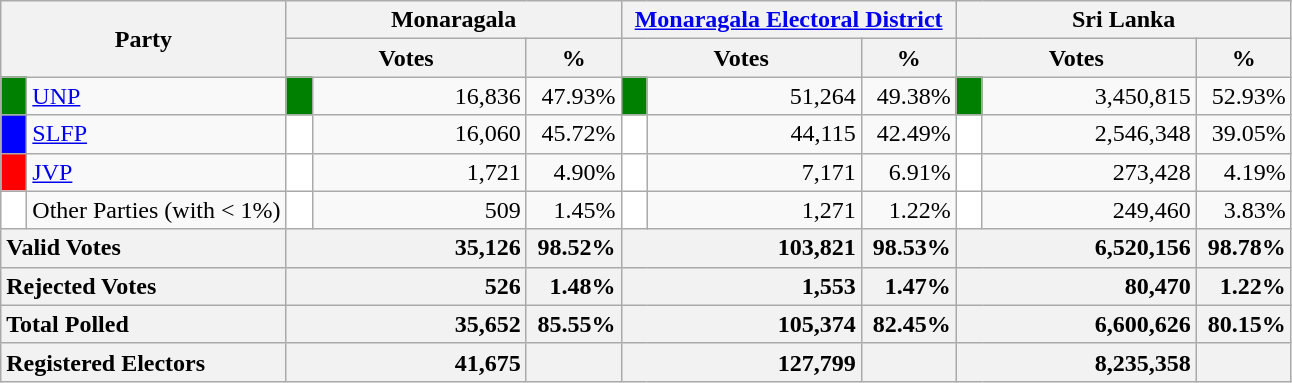<table class="wikitable">
<tr>
<th colspan="2" width="144px"rowspan="2">Party</th>
<th colspan="3" width="216px">Monaragala</th>
<th colspan="3" width="216px"><a href='#'>Monaragala Electoral District</a></th>
<th colspan="3" width="216px">Sri Lanka</th>
</tr>
<tr>
<th colspan="2" width="144px">Votes</th>
<th>%</th>
<th colspan="2" width="144px">Votes</th>
<th>%</th>
<th colspan="2" width="144px">Votes</th>
<th>%</th>
</tr>
<tr>
<td style="background-color:green;" width="10px"></td>
<td style="text-align:left;"><a href='#'>UNP</a></td>
<td style="background-color:green;" width="10px"></td>
<td style="text-align:right;">16,836</td>
<td style="text-align:right;">47.93%</td>
<td style="background-color:green;" width="10px"></td>
<td style="text-align:right;">51,264</td>
<td style="text-align:right;">49.38%</td>
<td style="background-color:green;" width="10px"></td>
<td style="text-align:right;">3,450,815</td>
<td style="text-align:right;">52.93%</td>
</tr>
<tr>
<td style="background-color:blue;" width="10px"></td>
<td style="text-align:left;"><a href='#'>SLFP</a></td>
<td style="background-color:white;" width="10px"></td>
<td style="text-align:right;">16,060</td>
<td style="text-align:right;">45.72%</td>
<td style="background-color:white;" width="10px"></td>
<td style="text-align:right;">44,115</td>
<td style="text-align:right;">42.49%</td>
<td style="background-color:white;" width="10px"></td>
<td style="text-align:right;">2,546,348</td>
<td style="text-align:right;">39.05%</td>
</tr>
<tr>
<td style="background-color:red;" width="10px"></td>
<td style="text-align:left;"><a href='#'>JVP</a></td>
<td style="background-color:white;" width="10px"></td>
<td style="text-align:right;">1,721</td>
<td style="text-align:right;">4.90%</td>
<td style="background-color:white;" width="10px"></td>
<td style="text-align:right;">7,171</td>
<td style="text-align:right;">6.91%</td>
<td style="background-color:white;" width="10px"></td>
<td style="text-align:right;">273,428</td>
<td style="text-align:right;">4.19%</td>
</tr>
<tr>
<td style="background-color:white;" width="10px"></td>
<td style="text-align:left;">Other Parties (with < 1%)</td>
<td style="background-color:white;" width="10px"></td>
<td style="text-align:right;">509</td>
<td style="text-align:right;">1.45%</td>
<td style="background-color:white;" width="10px"></td>
<td style="text-align:right;">1,271</td>
<td style="text-align:right;">1.22%</td>
<td style="background-color:white;" width="10px"></td>
<td style="text-align:right;">249,460</td>
<td style="text-align:right;">3.83%</td>
</tr>
<tr>
<th colspan="2" width="144px"style="text-align:left;">Valid Votes</th>
<th style="text-align:right;"colspan="2" width="144px">35,126</th>
<th style="text-align:right;">98.52%</th>
<th style="text-align:right;"colspan="2" width="144px">103,821</th>
<th style="text-align:right;">98.53%</th>
<th style="text-align:right;"colspan="2" width="144px">6,520,156</th>
<th style="text-align:right;">98.78%</th>
</tr>
<tr>
<th colspan="2" width="144px"style="text-align:left;">Rejected Votes</th>
<th style="text-align:right;"colspan="2" width="144px">526</th>
<th style="text-align:right;">1.48%</th>
<th style="text-align:right;"colspan="2" width="144px">1,553</th>
<th style="text-align:right;">1.47%</th>
<th style="text-align:right;"colspan="2" width="144px">80,470</th>
<th style="text-align:right;">1.22%</th>
</tr>
<tr>
<th colspan="2" width="144px"style="text-align:left;">Total Polled</th>
<th style="text-align:right;"colspan="2" width="144px">35,652</th>
<th style="text-align:right;">85.55%</th>
<th style="text-align:right;"colspan="2" width="144px">105,374</th>
<th style="text-align:right;">82.45%</th>
<th style="text-align:right;"colspan="2" width="144px">6,600,626</th>
<th style="text-align:right;">80.15%</th>
</tr>
<tr>
<th colspan="2" width="144px"style="text-align:left;">Registered Electors</th>
<th style="text-align:right;"colspan="2" width="144px">41,675</th>
<th></th>
<th style="text-align:right;"colspan="2" width="144px">127,799</th>
<th></th>
<th style="text-align:right;"colspan="2" width="144px">8,235,358</th>
<th></th>
</tr>
</table>
